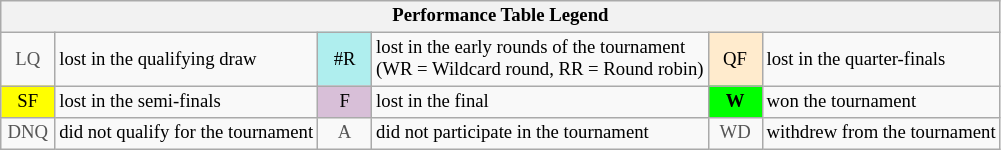<table class="wikitable" style="font-size:78%;">
<tr>
<th colspan="6">Performance Table Legend</th>
</tr>
<tr>
<td align="center" style="color:#555555;" width="30">LQ</td>
<td>lost in the qualifying draw</td>
<td align="center" style="background:#afeeee;">#R</td>
<td>lost in the early rounds of the tournament<br>(WR = Wildcard round, RR = Round robin)</td>
<td align="center" style="background:#ffebcd;">QF</td>
<td>lost in the quarter-finals</td>
</tr>
<tr>
<td align="center" style="background:yellow;">SF</td>
<td>lost in the semi-finals</td>
<td align="center" style="background:#D8BFD8;">F</td>
<td>lost in the final</td>
<td align="center" style="background:#00ff00;"><strong>W</strong></td>
<td>won the tournament</td>
</tr>
<tr>
<td align="center" style="color:#555555;" width="30">DNQ</td>
<td>did not qualify for the tournament</td>
<td align="center" style="color:#555555;" width="30">A</td>
<td>did not participate in the tournament</td>
<td align="center" style="color:#555555;" width="30">WD</td>
<td>withdrew from the tournament</td>
</tr>
</table>
